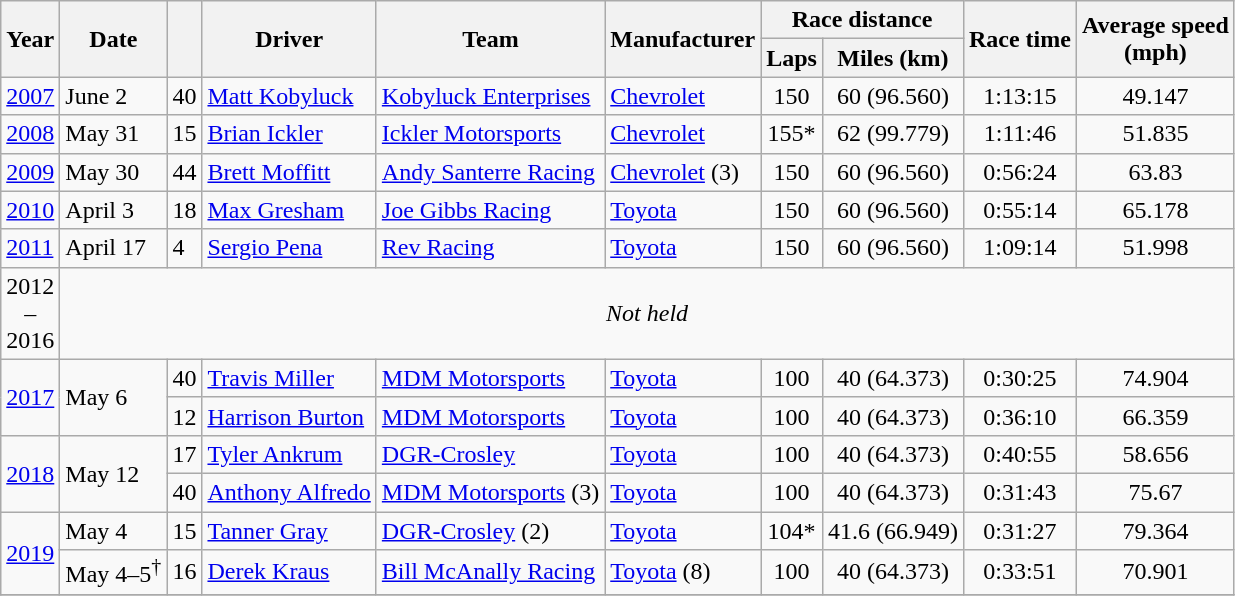<table class="wikitable">
<tr>
<th rowspan="2">Year</th>
<th rowspan="2">Date</th>
<th rowspan="2"></th>
<th rowspan="2">Driver</th>
<th rowspan="2">Team</th>
<th rowspan="2">Manufacturer</th>
<th colspan="2">Race distance</th>
<th rowspan="2">Race time</th>
<th rowspan="2">Average speed<br>(mph)</th>
</tr>
<tr>
<th>Laps</th>
<th>Miles (km)</th>
</tr>
<tr>
<td><a href='#'>2007</a></td>
<td>June 2</td>
<td>40</td>
<td><a href='#'>Matt Kobyluck</a></td>
<td><a href='#'>Kobyluck Enterprises</a></td>
<td><a href='#'>Chevrolet</a></td>
<td align="center">150</td>
<td align="center">60 (96.560)</td>
<td align="center">1:13:15</td>
<td align="center">49.147</td>
</tr>
<tr>
<td><a href='#'>2008</a></td>
<td>May 31</td>
<td>15</td>
<td><a href='#'>Brian Ickler</a></td>
<td><a href='#'>Ickler Motorsports</a></td>
<td><a href='#'>Chevrolet</a></td>
<td align="center">155*</td>
<td align="center">62 (99.779)</td>
<td align="center">1:11:46</td>
<td align="center">51.835</td>
</tr>
<tr>
<td><a href='#'>2009</a></td>
<td>May 30</td>
<td>44</td>
<td><a href='#'>Brett Moffitt</a></td>
<td><a href='#'>Andy Santerre Racing</a></td>
<td><a href='#'>Chevrolet</a> (3)</td>
<td align="center">150</td>
<td align="center">60 (96.560)</td>
<td align="center">0:56:24</td>
<td align="center">63.83</td>
</tr>
<tr>
<td><a href='#'>2010</a></td>
<td>April 3</td>
<td>18</td>
<td><a href='#'>Max Gresham</a></td>
<td><a href='#'>Joe Gibbs Racing</a></td>
<td><a href='#'>Toyota</a></td>
<td align="center">150</td>
<td align="center">60 (96.560)</td>
<td align="center">0:55:14</td>
<td align="center">65.178</td>
</tr>
<tr>
<td><a href='#'>2011</a></td>
<td>April 17</td>
<td>4</td>
<td><a href='#'>Sergio Pena</a></td>
<td><a href='#'>Rev Racing</a></td>
<td><a href='#'>Toyota</a></td>
<td align="center">150</td>
<td align="center">60 (96.560)</td>
<td align="center">1:09:14</td>
<td align="center">51.998</td>
</tr>
<tr>
<td align=center>2012<br>–<br>2016</td>
<td colspan="10" align="center"><em>Not held</em></td>
</tr>
<tr>
<td rowspan="2"><a href='#'>2017</a></td>
<td rowspan="2">May 6</td>
<td>40</td>
<td><a href='#'>Travis Miller</a></td>
<td><a href='#'>MDM Motorsports</a></td>
<td><a href='#'>Toyota</a></td>
<td align="center">100</td>
<td align="center">40 (64.373)</td>
<td align="center">0:30:25</td>
<td align="center">74.904</td>
</tr>
<tr>
<td>12</td>
<td><a href='#'>Harrison Burton</a></td>
<td><a href='#'>MDM Motorsports</a></td>
<td><a href='#'>Toyota</a></td>
<td align="center">100</td>
<td align="center">40 (64.373)</td>
<td align="center">0:36:10</td>
<td align="center">66.359</td>
</tr>
<tr>
<td rowspan="2"><a href='#'>2018</a></td>
<td rowspan="2">May 12</td>
<td>17</td>
<td><a href='#'>Tyler Ankrum</a></td>
<td><a href='#'>DGR-Crosley</a></td>
<td><a href='#'>Toyota</a></td>
<td align="center">100</td>
<td align="center">40 (64.373)</td>
<td align="center">0:40:55</td>
<td align="center">58.656</td>
</tr>
<tr>
<td>40</td>
<td><a href='#'>Anthony Alfredo</a></td>
<td><a href='#'>MDM Motorsports</a> (3)</td>
<td><a href='#'>Toyota</a></td>
<td align="center">100</td>
<td align="center">40 (64.373)</td>
<td align="center">0:31:43</td>
<td align="center">75.67</td>
</tr>
<tr>
<td rowspan=2><a href='#'>2019</a></td>
<td>May 4</td>
<td>15</td>
<td><a href='#'>Tanner Gray</a></td>
<td><a href='#'>DGR-Crosley</a> (2)</td>
<td><a href='#'>Toyota</a></td>
<td align="center">104*</td>
<td align="center">41.6 (66.949)</td>
<td align="center">0:31:27</td>
<td align="center">79.364</td>
</tr>
<tr>
<td>May 4–5<sup>†</sup></td>
<td>16</td>
<td><a href='#'>Derek Kraus</a></td>
<td><a href='#'>Bill McAnally Racing</a></td>
<td><a href='#'>Toyota</a> (8)</td>
<td align="center">100</td>
<td align="center">40 (64.373)</td>
<td align="center">0:33:51</td>
<td align="center">70.901</td>
</tr>
<tr>
</tr>
</table>
